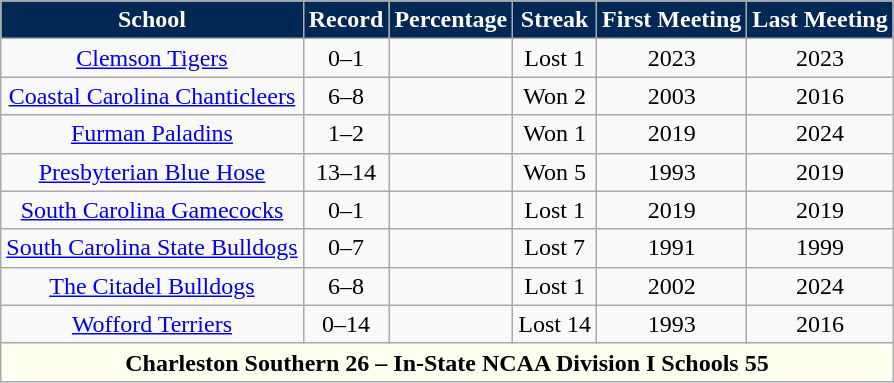<table class="wikitable" style="text-align:center">
<tr>
<th style="background:#002855; color:#FFFFFF;">School</th>
<th style="background:#002855; color:#FFFFFF;">Record</th>
<th style="background:#002855; color:#FFFFFF;">Percentage</th>
<th style="background:#002855; color:#FFFFFF;">Streak</th>
<th style="background:#002855; color:#FFFFFF;">First Meeting</th>
<th style="background:#002855; color:#FFFFFF;">Last Meeting</th>
</tr>
<tr align="center">
<td><a href='#'>Clemson Tigers</a></td>
<td>0–1</td>
<td></td>
<td>Lost 1</td>
<td>2023</td>
<td>2023</td>
</tr>
<tr align="center">
<td><a href='#'>Coastal Carolina Chanticleers</a></td>
<td>6–8</td>
<td></td>
<td>Won 2</td>
<td>2003</td>
<td>2016</td>
</tr>
<tr align="center">
<td><a href='#'>Furman Paladins</a></td>
<td>1–2</td>
<td></td>
<td>Won 1</td>
<td>2019</td>
<td>2024</td>
</tr>
<tr align="center">
<td><a href='#'>Presbyterian Blue Hose</a></td>
<td>13–14</td>
<td></td>
<td>Won 5</td>
<td>1993</td>
<td>2019</td>
</tr>
<tr align="center">
<td><a href='#'>South Carolina Gamecocks</a></td>
<td>0–1</td>
<td></td>
<td>Lost 1</td>
<td>2019</td>
<td>2019</td>
</tr>
<tr align="center">
<td><a href='#'>South Carolina State Bulldogs</a></td>
<td>0–7</td>
<td></td>
<td>Lost 7</td>
<td>1991</td>
<td>1999</td>
</tr>
<tr align="center">
<td><a href='#'>The Citadel Bulldogs</a></td>
<td>6–8</td>
<td></td>
<td>Lost 1</td>
<td>2002</td>
<td>2024</td>
</tr>
<tr align="center">
<td><a href='#'>Wofford Terriers</a></td>
<td>0–14</td>
<td></td>
<td>Lost 14</td>
<td>1993</td>
<td>2016</td>
</tr>
<tr align="center">
<td colspan=6 bgcolor="#FFFFF"><strong>Charleston Southern 26 – In-State NCAA Division I Schools 55</strong></td>
</tr>
</table>
